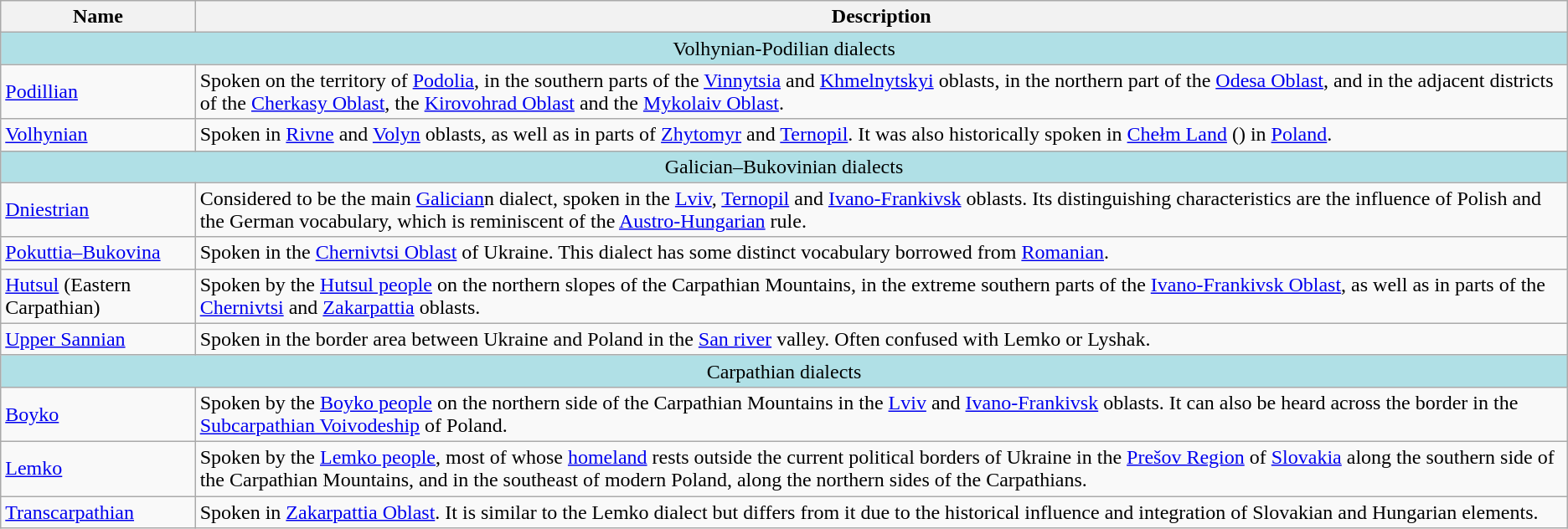<table class="wikitable">
<tr>
<th>Name</th>
<th>Description</th>
</tr>
<tr bgcolor="powderblue">
<td style="text-align:center;" colspan="2">Volhynian-Podilian dialects</td>
</tr>
<tr>
<td><a href='#'>Podillian</a></td>
<td>Spoken on the territory of <a href='#'>Podolia</a>, in the southern parts of the <a href='#'>Vinnytsia</a> and <a href='#'>Khmelnytskyi</a> oblasts, in the northern part of the <a href='#'>Odesa Oblast</a>, and in the adjacent districts of the <a href='#'>Cherkasy Oblast</a>, the <a href='#'>Kirovohrad Oblast</a> and the <a href='#'>Mykolaiv Oblast</a>.</td>
</tr>
<tr>
<td><a href='#'>Volhynian</a></td>
<td>Spoken in <a href='#'>Rivne</a> and <a href='#'>Volyn</a> oblasts, as well as in parts of <a href='#'>Zhytomyr</a> and <a href='#'>Ternopil</a>. It was also historically spoken in <a href='#'>Chełm Land</a> () in <a href='#'>Poland</a>.</td>
</tr>
<tr bgcolor="powderblue">
<td style="text-align:center;" colspan="2">Galician–Bukovinian dialects</td>
</tr>
<tr>
<td><a href='#'>Dniestrian</a></td>
<td>Considered to be the main <a href='#'>Galician</a>n dialect, spoken in the <a href='#'>Lviv</a>, <a href='#'>Ternopil</a> and <a href='#'>Ivano-Frankivsk</a> oblasts. Its distinguishing characteristics are the influence of Polish and the German vocabulary, which is reminiscent of the <a href='#'>Austro-Hungarian</a> rule.</td>
</tr>
<tr>
<td><a href='#'>Pokuttia–Bukovina</a></td>
<td>Spoken in the <a href='#'>Chernivtsi Oblast</a> of Ukraine. This dialect has some distinct vocabulary borrowed from <a href='#'>Romanian</a>.</td>
</tr>
<tr>
<td><a href='#'>Hutsul</a> (Eastern Carpathian)</td>
<td>Spoken by the <a href='#'>Hutsul people</a> on the northern slopes of the Carpathian Mountains, in the extreme southern parts of the <a href='#'>Ivano-Frankivsk Oblast</a>, as well as in parts of the <a href='#'>Chernivtsi</a> and <a href='#'>Zakarpattia</a> oblasts.</td>
</tr>
<tr>
<td><a href='#'>Upper Sannian</a></td>
<td>Spoken in the border area between Ukraine and Poland in the <a href='#'>San river</a> valley. Often confused with Lemko or Lyshak.</td>
</tr>
<tr bgcolor="powderblue">
<td style="text-align:center;" colspan="2">Carpathian dialects</td>
</tr>
<tr>
<td><a href='#'>Boyko</a></td>
<td>Spoken by the <a href='#'>Boyko people</a> on the northern side of the Carpathian Mountains in the <a href='#'>Lviv</a> and <a href='#'>Ivano-Frankivsk</a> oblasts. It can also be heard across the border in the <a href='#'>Subcarpathian Voivodeship</a> of Poland.</td>
</tr>
<tr>
<td><a href='#'>Lemko</a></td>
<td>Spoken by the <a href='#'>Lemko people</a>, most of whose <a href='#'>homeland</a> rests outside the current political borders of Ukraine in the <a href='#'>Prešov Region</a> of <a href='#'>Slovakia</a> along the southern side of the Carpathian Mountains, and in the southeast of modern Poland, along the northern sides of the Carpathians.</td>
</tr>
<tr>
<td><a href='#'>Transcarpathian</a></td>
<td>Spoken in <a href='#'>Zakarpattia Oblast</a>. It is similar to the Lemko dialect but differs from it due to the historical influence and integration of Slovakian and Hungarian elements.</td>
</tr>
</table>
